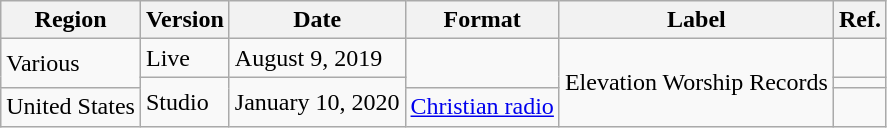<table class="wikitable plainrowheaders">
<tr>
<th scope="col">Region</th>
<th scope="col">Version</th>
<th scope="col">Date</th>
<th scope="col">Format</th>
<th scope="col">Label</th>
<th scope="col">Ref.</th>
</tr>
<tr>
<td rowspan="2">Various</td>
<td>Live</td>
<td>August 9, 2019</td>
<td rowspan="2"></td>
<td rowspan="3">Elevation Worship Records</td>
<td></td>
</tr>
<tr>
<td rowspan="2">Studio</td>
<td rowspan="2">January 10, 2020</td>
<td></td>
</tr>
<tr>
<td>United States</td>
<td><a href='#'>Christian radio</a></td>
<td></td>
</tr>
</table>
